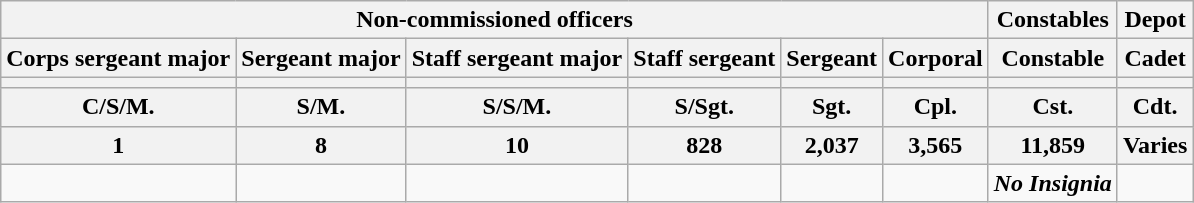<table class="wikitable">
<tr>
<th colspan="6">Non-commissioned officers</th>
<th>Constables</th>
<th>Depot</th>
</tr>
<tr>
<th>Corps sergeant major</th>
<th>Sergeant major</th>
<th>Staff sergeant major</th>
<th>Staff sergeant</th>
<th>Sergeant</th>
<th>Corporal</th>
<th>Constable</th>
<th>Cadet</th>
</tr>
<tr>
<th></th>
<th></th>
<th></th>
<th></th>
<th></th>
<th></th>
<th></th>
<th></th>
</tr>
<tr>
<th>C/S/M.</th>
<th>S/M.</th>
<th>S/S/M.</th>
<th>S/Sgt.</th>
<th>Sgt.</th>
<th>Cpl.</th>
<th>Cst.</th>
<th>Cdt.</th>
</tr>
<tr>
<th>1</th>
<th>8</th>
<th>10</th>
<th>828</th>
<th>2,037</th>
<th>3,565</th>
<th>11,859</th>
<th>Varies</th>
</tr>
<tr>
<td></td>
<td></td>
<td></td>
<td></td>
<td></td>
<td></td>
<td><strong><em>No Insignia</em></strong></td>
<td></td>
</tr>
</table>
